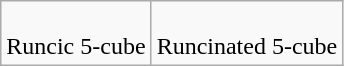<table class=wikitable>
<tr align=center>
<td><br>Runcic 5-cube</td>
<td><br>Runcinated 5-cube</td>
</tr>
</table>
